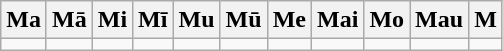<table class=wikitable>
<tr>
<th>Ma</th>
<th>Mā</th>
<th>Mi</th>
<th>Mī</th>
<th>Mu</th>
<th>Mū</th>
<th>Me</th>
<th>Mai</th>
<th>Mo</th>
<th>Mau</th>
<th>M</th>
</tr>
<tr>
<td></td>
<td></td>
<td></td>
<td></td>
<td></td>
<td></td>
<td></td>
<td></td>
<td></td>
<td></td>
<td></td>
</tr>
</table>
